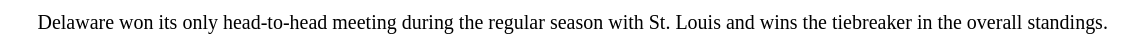<table width=60%>
<tr>
<td style="width: 20px;"></td>
<td bgcolor=#ffffff></td>
</tr>
<tr>
<td bgcolor=#ffffff></td>
<td bgcolor=#ffffff><small>Delaware won its only head-to-head meeting during the regular season with St. Louis and wins the tiebreaker in the overall standings.</small></td>
</tr>
</table>
